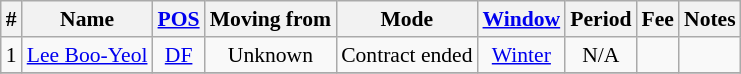<table class="wikitable sortable" style="text-align: center; font-size:90%;">
<tr>
<th>#</th>
<th>Name</th>
<th><a href='#'>POS</a></th>
<th>Moving from</th>
<th>Mode</th>
<th><a href='#'>Window</a></th>
<th>Period</th>
<th>Fee</th>
<th>Notes</th>
</tr>
<tr>
<td>1</td>
<td align=left> <a href='#'>Lee Boo-Yeol</a></td>
<td><a href='#'>DF</a></td>
<td>Unknown</td>
<td>Contract ended</td>
<td><a href='#'>Winter</a></td>
<td>N/A</td>
<td></td>
<td></td>
</tr>
<tr>
</tr>
</table>
